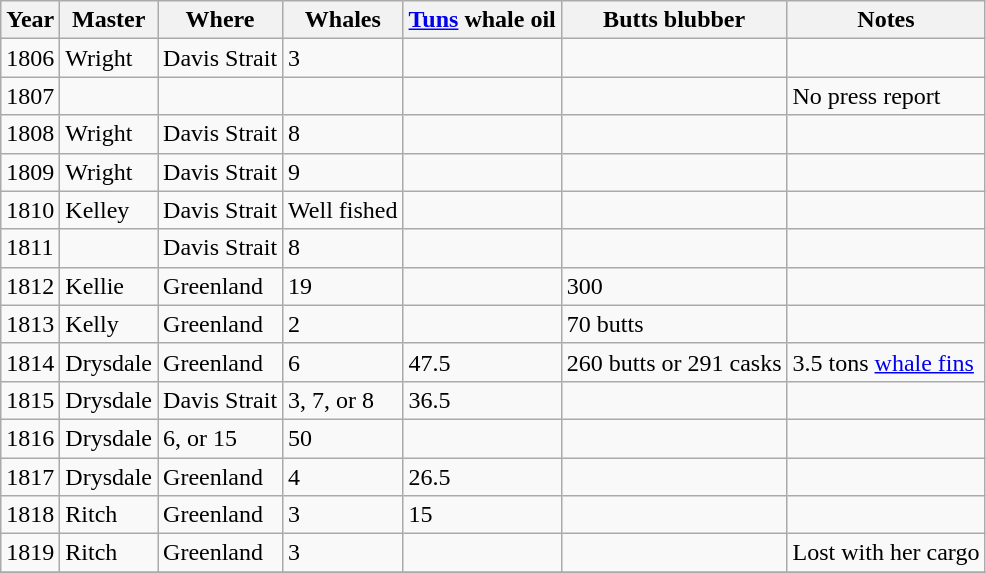<table class="sortable wikitable">
<tr>
<th>Year</th>
<th>Master</th>
<th>Where</th>
<th>Whales</th>
<th><a href='#'>Tuns</a> whale oil</th>
<th>Butts blubber</th>
<th>Notes</th>
</tr>
<tr>
<td>1806</td>
<td>Wright</td>
<td>Davis Strait</td>
<td>3</td>
<td></td>
<td></td>
<td></td>
</tr>
<tr>
<td>1807</td>
<td></td>
<td></td>
<td></td>
<td></td>
<td></td>
<td>No press report</td>
</tr>
<tr>
<td>1808</td>
<td>Wright</td>
<td>Davis Strait</td>
<td>8</td>
<td></td>
<td></td>
<td></td>
</tr>
<tr>
<td>1809</td>
<td>Wright</td>
<td>Davis Strait</td>
<td>9</td>
<td></td>
<td></td>
<td></td>
</tr>
<tr>
<td>1810</td>
<td>Kelley</td>
<td>Davis Strait</td>
<td>Well fished</td>
<td></td>
<td></td>
<td></td>
</tr>
<tr>
<td>1811</td>
<td></td>
<td>Davis Strait</td>
<td>8</td>
<td></td>
<td></td>
<td></td>
</tr>
<tr>
<td>1812</td>
<td>Kellie</td>
<td>Greenland</td>
<td>19</td>
<td></td>
<td>300</td>
<td></td>
</tr>
<tr>
<td>1813</td>
<td>Kelly</td>
<td>Greenland</td>
<td>2</td>
<td></td>
<td>70 butts</td>
<td></td>
</tr>
<tr>
<td>1814</td>
<td>Drysdale</td>
<td>Greenland</td>
<td>6</td>
<td>47.5</td>
<td>260 butts or 291 casks</td>
<td>3.5 tons <a href='#'>whale fins</a></td>
</tr>
<tr>
<td>1815</td>
<td>Drysdale</td>
<td>Davis Strait</td>
<td>3, 7, or 8</td>
<td>36.5</td>
<td></td>
<td></td>
</tr>
<tr>
<td>1816</td>
<td>Drysdale</td>
<td>6, or 15</td>
<td>50</td>
<td></td>
<td></td>
<td></td>
</tr>
<tr>
<td>1817</td>
<td>Drysdale</td>
<td>Greenland</td>
<td>4</td>
<td>26.5</td>
<td></td>
<td></td>
</tr>
<tr>
<td>1818</td>
<td>Ritch</td>
<td>Greenland</td>
<td>3</td>
<td>15</td>
<td></td>
<td></td>
</tr>
<tr>
<td>1819</td>
<td>Ritch</td>
<td>Greenland</td>
<td>3</td>
<td></td>
<td></td>
<td>Lost with her cargo</td>
</tr>
<tr>
</tr>
</table>
